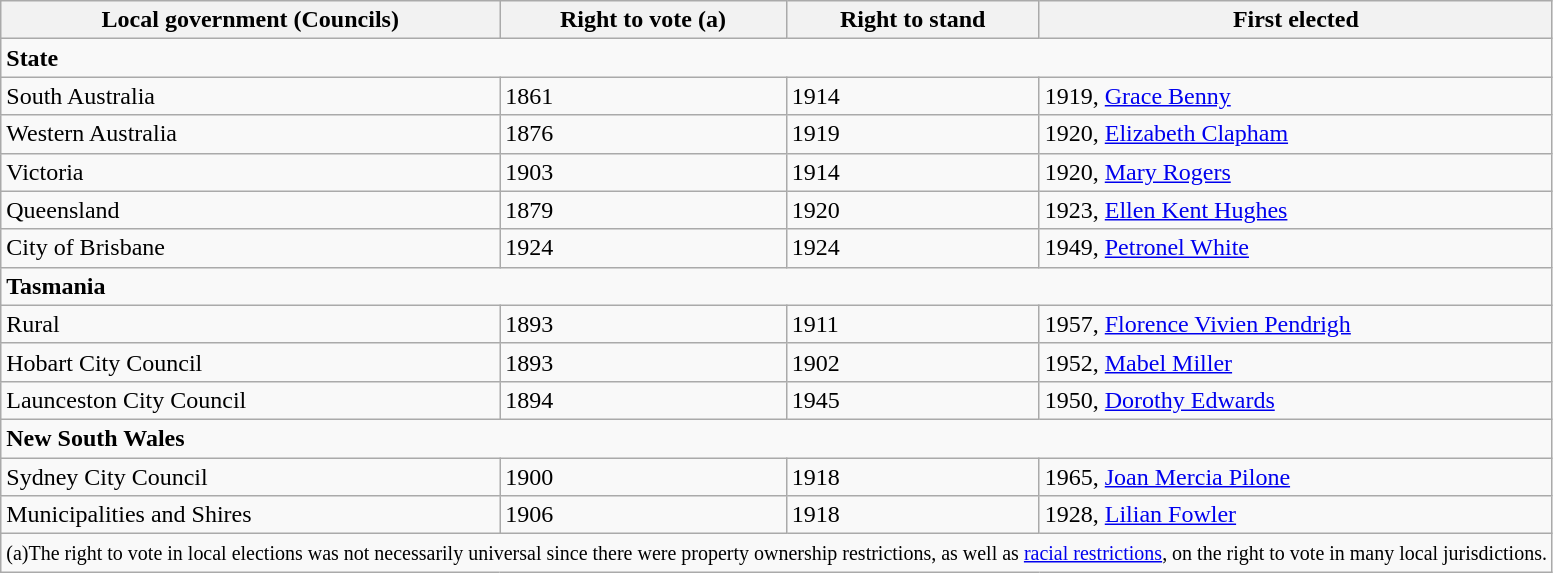<table class="wikitable">
<tr>
<th>Local government (Councils)</th>
<th>Right to vote (a)</th>
<th>Right to stand</th>
<th>First elected</th>
</tr>
<tr>
<td colspan="4"><strong>State</strong></td>
</tr>
<tr>
<td>South Australia</td>
<td>1861</td>
<td>1914</td>
<td>1919, <a href='#'>Grace Benny</a></td>
</tr>
<tr>
<td>Western Australia</td>
<td>1876</td>
<td>1919</td>
<td>1920, <a href='#'>Elizabeth Clapham</a></td>
</tr>
<tr>
<td>Victoria</td>
<td>1903</td>
<td>1914</td>
<td>1920, <a href='#'>Mary Rogers</a></td>
</tr>
<tr>
<td>Queensland</td>
<td>1879</td>
<td>1920</td>
<td>1923, <a href='#'>Ellen Kent Hughes</a></td>
</tr>
<tr>
<td>City of Brisbane</td>
<td>1924</td>
<td>1924</td>
<td>1949, <a href='#'>Petronel White</a></td>
</tr>
<tr>
<td colspan="4"><strong>Tasmania</strong></td>
</tr>
<tr>
<td>Rural</td>
<td>1893</td>
<td>1911</td>
<td>1957, <a href='#'>Florence Vivien Pendrigh</a></td>
</tr>
<tr>
<td>Hobart City Council</td>
<td>1893</td>
<td>1902</td>
<td>1952, <a href='#'>Mabel Miller</a></td>
</tr>
<tr>
<td>Launceston City Council</td>
<td>1894</td>
<td>1945</td>
<td>1950, <a href='#'>Dorothy Edwards</a></td>
</tr>
<tr>
<td colspan="4"><strong>New South Wales</strong></td>
</tr>
<tr>
<td>Sydney City Council</td>
<td>1900</td>
<td>1918</td>
<td>1965, <a href='#'>Joan Mercia Pilone</a></td>
</tr>
<tr>
<td>Municipalities and Shires</td>
<td>1906</td>
<td>1918</td>
<td>1928, <a href='#'>Lilian Fowler</a></td>
</tr>
<tr>
<td colspan="4"><small>(a)The right to vote in local elections was not necessarily universal since there were property ownership restrictions, as well as <a href='#'>racial restrictions</a>, on the right to vote in many local jurisdictions.</small></td>
</tr>
</table>
